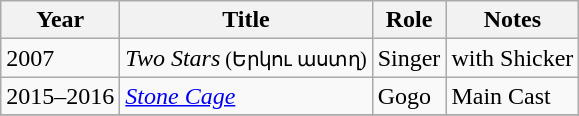<table class="wikitable sortable plainrowheaders">
<tr>
<th>Year</th>
<th>Title</th>
<th>Role</th>
<th class="unsortable">Notes</th>
</tr>
<tr>
<td>2007</td>
<td><em>Two Stars</em><small> (Երկու աստղ)</small></td>
<td>Singer</td>
<td>with Shicker</td>
</tr>
<tr>
<td>2015–2016</td>
<td><em><a href='#'>Stone Cage</a></em></td>
<td>Gogo</td>
<td>Main Cast</td>
</tr>
<tr>
</tr>
</table>
